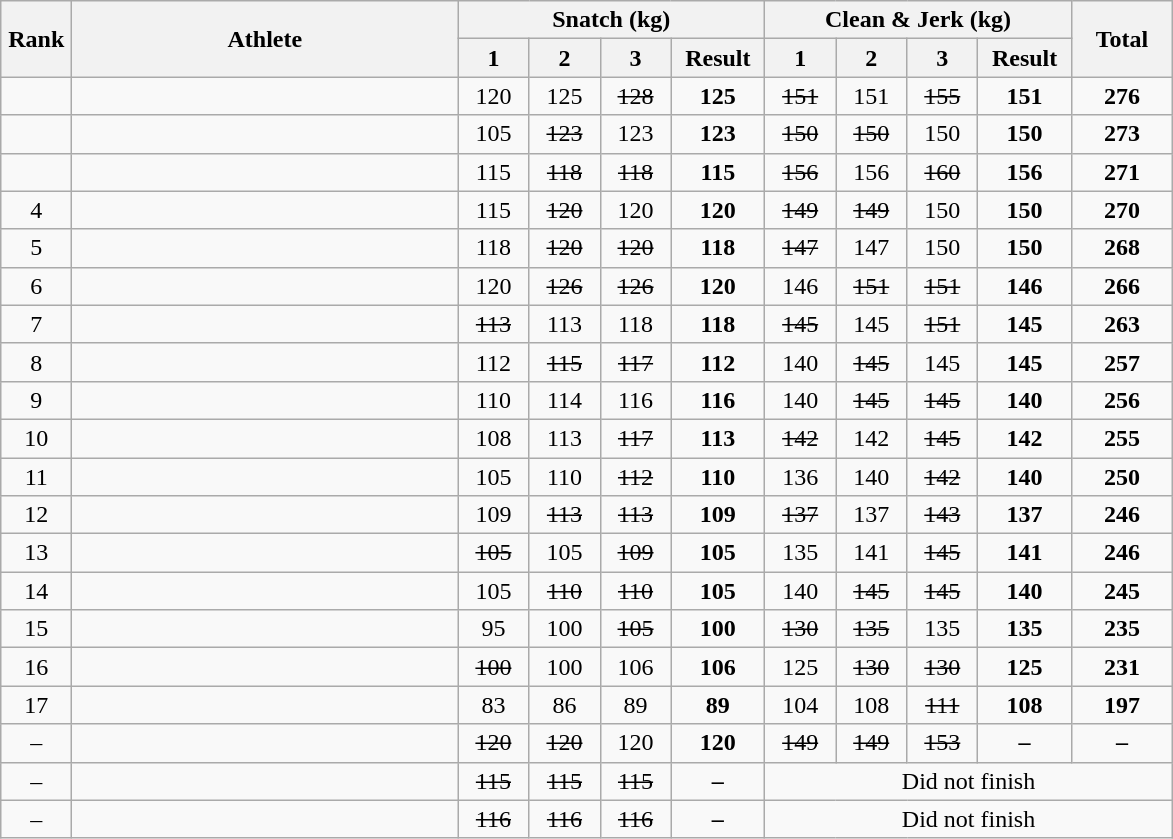<table class = "wikitable" style="text-align:center;">
<tr>
<th rowspan=2 width=40>Rank</th>
<th rowspan=2 width=250>Athlete</th>
<th colspan=4>Snatch (kg)</th>
<th colspan=4>Clean & Jerk (kg)</th>
<th rowspan=2 width=60>Total</th>
</tr>
<tr>
<th width=40>1</th>
<th width=40>2</th>
<th width=40>3</th>
<th width=55>Result</th>
<th width=40>1</th>
<th width=40>2</th>
<th width=40>3</th>
<th width=55>Result</th>
</tr>
<tr>
<td></td>
<td align=left></td>
<td>120</td>
<td>125</td>
<td><s>128</s></td>
<td><strong>125</strong></td>
<td><s>151</s></td>
<td>151</td>
<td><s>155</s></td>
<td><strong>151</strong></td>
<td><strong>276</strong></td>
</tr>
<tr>
<td></td>
<td align=left></td>
<td>105</td>
<td><s>123</s></td>
<td>123</td>
<td><strong>123</strong></td>
<td><s>150</s></td>
<td><s>150</s></td>
<td>150</td>
<td><strong>150</strong></td>
<td><strong>273</strong></td>
</tr>
<tr>
<td></td>
<td align=left></td>
<td>115</td>
<td><s>118</s></td>
<td><s>118</s></td>
<td><strong>115</strong></td>
<td><s>156</s></td>
<td>156</td>
<td><s>160</s></td>
<td><strong>156</strong></td>
<td><strong>271</strong></td>
</tr>
<tr>
<td>4</td>
<td align=left></td>
<td>115</td>
<td><s>120</s></td>
<td>120</td>
<td><strong>120</strong></td>
<td><s>149</s></td>
<td><s>149</s></td>
<td>150</td>
<td><strong>150</strong></td>
<td><strong> 270</strong></td>
</tr>
<tr>
<td>5</td>
<td align=left></td>
<td>118</td>
<td><s>120</s></td>
<td><s>120</s></td>
<td><strong>118</strong></td>
<td><s>147</s></td>
<td>147</td>
<td>150</td>
<td><strong>150</strong></td>
<td><strong> 268</strong></td>
</tr>
<tr>
<td>6</td>
<td align=left></td>
<td>120</td>
<td><s>126</s></td>
<td><s>126</s></td>
<td><strong>120</strong></td>
<td>146</td>
<td><s>151</s></td>
<td><s>151</s></td>
<td><strong>146</strong></td>
<td><strong> 266</strong></td>
</tr>
<tr>
<td>7</td>
<td align=left></td>
<td><s>113</s></td>
<td>113</td>
<td>118</td>
<td><strong>118</strong></td>
<td><s>145</s></td>
<td>145</td>
<td><s>151</s></td>
<td><strong>145</strong></td>
<td><strong> 263</strong></td>
</tr>
<tr>
<td>8</td>
<td align=left></td>
<td>112</td>
<td><s>115</s></td>
<td><s>117</s></td>
<td><strong>112</strong></td>
<td>140</td>
<td><s>145</s></td>
<td>145</td>
<td><strong>145</strong></td>
<td><strong> 257</strong></td>
</tr>
<tr>
<td>9</td>
<td align=left></td>
<td>110</td>
<td>114</td>
<td>116</td>
<td><strong>116</strong></td>
<td>140</td>
<td><s>145</s></td>
<td><s>145</s></td>
<td><strong>140</strong></td>
<td><strong> 256</strong></td>
</tr>
<tr>
<td>10</td>
<td align=left></td>
<td>108</td>
<td>113</td>
<td><s>117</s></td>
<td><strong>113</strong></td>
<td><s>142</s></td>
<td>142</td>
<td><s>145</s></td>
<td><strong>142</strong></td>
<td><strong> 255</strong></td>
</tr>
<tr>
<td>11</td>
<td align=left></td>
<td>105</td>
<td>110</td>
<td><s>112</s></td>
<td><strong>110</strong></td>
<td>136</td>
<td>140</td>
<td><s>142</s></td>
<td><strong>140</strong></td>
<td><strong> 250</strong></td>
</tr>
<tr>
<td>12</td>
<td align=left></td>
<td>109</td>
<td><s>113</s></td>
<td><s>113</s></td>
<td><strong>109</strong></td>
<td><s>137</s></td>
<td>137</td>
<td><s>143</s></td>
<td><strong>137</strong></td>
<td><strong> 246</strong></td>
</tr>
<tr>
<td>13</td>
<td align=left></td>
<td><s>105</s></td>
<td>105</td>
<td><s>109</s></td>
<td><strong>105</strong></td>
<td>135</td>
<td>141</td>
<td><s>145</s></td>
<td><strong>141</strong></td>
<td><strong> 246</strong></td>
</tr>
<tr>
<td>14</td>
<td align=left></td>
<td>105</td>
<td><s>110</s></td>
<td><s>110</s></td>
<td><strong>105</strong></td>
<td>140</td>
<td><s>145</s></td>
<td><s>145</s></td>
<td><strong>140</strong></td>
<td><strong> 245</strong></td>
</tr>
<tr>
<td>15</td>
<td align=left></td>
<td>95</td>
<td>100</td>
<td><s>105</s></td>
<td><strong>100</strong></td>
<td><s>130</s></td>
<td><s>135</s></td>
<td>135</td>
<td><strong>135</strong></td>
<td><strong> 235</strong></td>
</tr>
<tr>
<td>16</td>
<td align=left></td>
<td><s>100</s></td>
<td>100</td>
<td>106</td>
<td><strong>106</strong></td>
<td>125</td>
<td><s>130</s></td>
<td><s>130</s></td>
<td><strong>125</strong></td>
<td><strong> 231</strong></td>
</tr>
<tr>
<td>17</td>
<td align=left></td>
<td>83</td>
<td>86</td>
<td>89</td>
<td><strong>89</strong></td>
<td>104</td>
<td>108</td>
<td><s>111</s></td>
<td><strong>108</strong></td>
<td><strong>197</strong></td>
</tr>
<tr>
<td>–</td>
<td align=left></td>
<td><s>120</s></td>
<td><s>120</s></td>
<td>120</td>
<td><strong>120</strong></td>
<td><s>149</s></td>
<td><s>149</s></td>
<td><s>153</s></td>
<td><strong>–</strong></td>
<td><strong>–</strong></td>
</tr>
<tr>
<td>–</td>
<td align=left></td>
<td><s>115</s></td>
<td><s>115</s></td>
<td><s>115</s></td>
<td><strong>–</strong></td>
<td colspan="5">Did not finish</td>
</tr>
<tr>
<td>–</td>
<td align=left></td>
<td><s>116</s></td>
<td><s>116</s></td>
<td><s>116</s></td>
<td><strong>–</strong></td>
<td colspan="5">Did not finish</td>
</tr>
</table>
